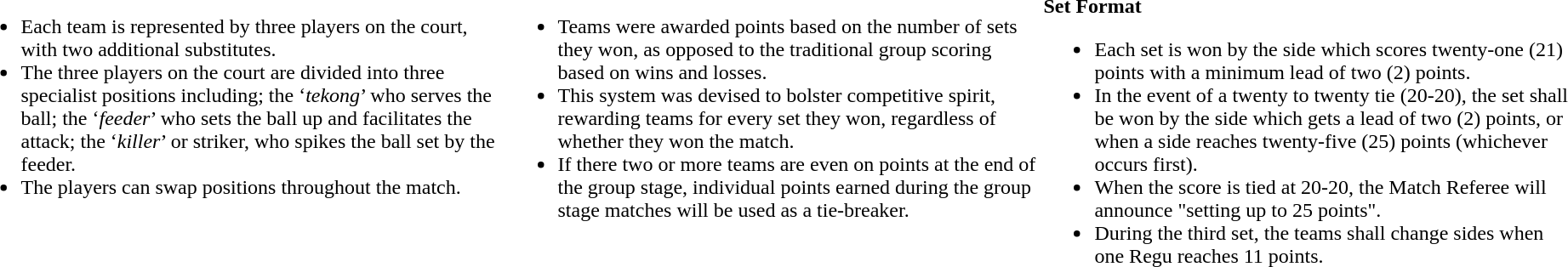<table>
<tr>
<td valign="top" width=33%><br><ul><li>Each team is represented by three players on the court, with two additional substitutes.</li><li>The three players on the court are divided into three specialist positions including; the ‘<em>tekong</em>’ who serves the ball; the ‘<em>feeder</em>’ who sets the ball up and facilitates the attack; the ‘<em>killer</em>’ or striker, who spikes the ball set by the feeder.</li><li>The players can swap positions throughout the match.</li></ul></td>
<td valign="top" width=33%><br><ul><li>Teams were awarded points based on the number of sets they won, as opposed to the traditional group scoring based on wins and losses.</li><li>This system was devised to bolster competitive spirit, rewarding teams for every set they won, regardless of whether they won the match.</li><li>If there two or more teams are even on points at the end of the group stage, individual points earned during the group stage matches will be used as a tie-breaker.</li></ul></td>
<td valign="top" width=33%><br><strong>Set Format</strong><ul><li>Each set is won by the side which scores twenty-one (21) points with a minimum lead of two (2) points.</li><li>In the event of a twenty to twenty tie (20-20), the set shall be won by the side which gets a lead of two (2) points, or when a side reaches twenty-five (25) points (whichever occurs first).</li><li>When the score is tied at 20-20, the Match Referee will announce "setting up to 25 points".</li><li>During the third set, the teams shall change sides when one Regu reaches 11 points.</li></ul></td>
</tr>
</table>
